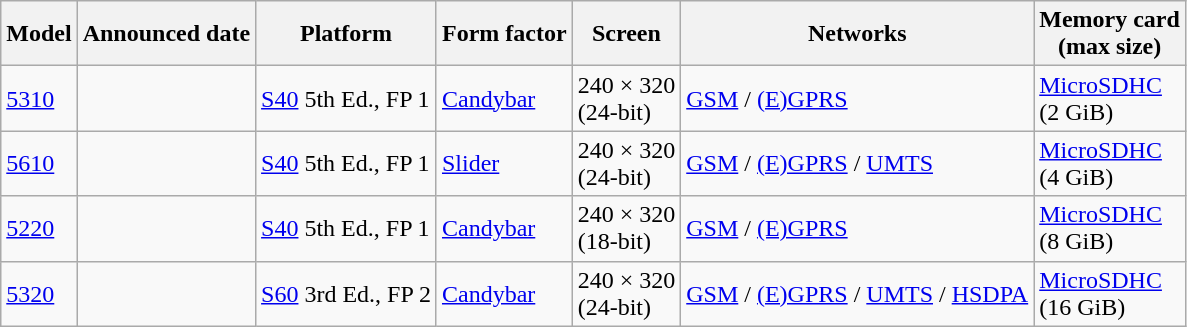<table class="wikitable sortable">
<tr>
<th>Model</th>
<th>Announced date</th>
<th>Platform</th>
<th>Form factor</th>
<th>Screen</th>
<th>Networks</th>
<th>Memory card<br>(max size)</th>
</tr>
<tr>
<td><a href='#'>5310</a></td>
<td></td>
<td><a href='#'>S40</a> 5th Ed., FP 1</td>
<td><a href='#'>Candybar</a></td>
<td>240 × 320<br>(24-bit)</td>
<td><a href='#'>GSM</a> / <a href='#'>(E)GPRS</a></td>
<td><a href='#'>MicroSDHC</a><br>(2 GiB)</td>
</tr>
<tr>
<td><a href='#'>5610</a></td>
<td></td>
<td><a href='#'>S40</a> 5th Ed., FP 1</td>
<td><a href='#'>Slider</a></td>
<td>240 × 320<br>(24-bit)</td>
<td><a href='#'>GSM</a> / <a href='#'>(E)GPRS</a> / <a href='#'>UMTS</a></td>
<td><a href='#'>MicroSDHC</a><br>(4 GiB)</td>
</tr>
<tr>
<td><a href='#'>5220</a></td>
<td></td>
<td><a href='#'>S40</a> 5th Ed., FP 1</td>
<td><a href='#'>Candybar</a></td>
<td>240 × 320<br>(18-bit)</td>
<td><a href='#'>GSM</a> / <a href='#'>(E)GPRS</a></td>
<td><a href='#'>MicroSDHC</a><br>(8 GiB)</td>
</tr>
<tr>
<td><a href='#'>5320</a></td>
<td></td>
<td><a href='#'>S60</a> 3rd Ed., FP 2</td>
<td><a href='#'>Candybar</a></td>
<td>240 × 320<br>(24-bit)</td>
<td><a href='#'>GSM</a> / <a href='#'>(E)GPRS</a> / <a href='#'>UMTS</a> / <a href='#'>HSDPA</a></td>
<td><a href='#'>MicroSDHC</a><br>(16 GiB)</td>
</tr>
</table>
